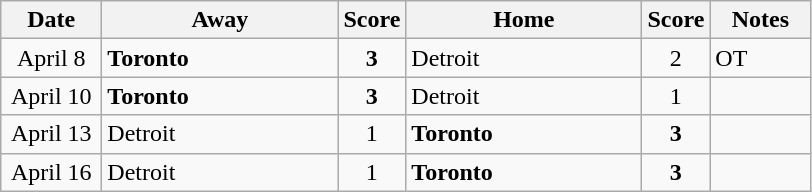<table class="wikitable">
<tr>
<th bgcolor="#DDDDFF" width="60">Date</th>
<th bgcolor="#DDDDFF" width="150">Away</th>
<th bgcolor="#DDDDFF" width="5">Score</th>
<th bgcolor="#DDDDFF" width="150">Home</th>
<th bgcolor="#DDDDFF" width="5">Score</th>
<th bgcolor="#DDDDFF" width="60">Notes</th>
</tr>
<tr>
<td align="center">April 8</td>
<td><strong>Toronto</strong></td>
<td align="center"><strong>3</strong></td>
<td>Detroit</td>
<td align="center">2</td>
<td>OT</td>
</tr>
<tr>
<td align="center">April 10</td>
<td><strong>Toronto</strong></td>
<td align="center"><strong>3</strong></td>
<td>Detroit</td>
<td align="center">1</td>
<td></td>
</tr>
<tr>
<td align="center">April 13</td>
<td>Detroit</td>
<td align="center">1</td>
<td><strong>Toronto</strong></td>
<td align="center"><strong>3</strong></td>
<td></td>
</tr>
<tr>
<td align="center">April 16</td>
<td>Detroit</td>
<td align="center">1</td>
<td><strong>Toronto</strong></td>
<td align="center"><strong>3</strong></td>
<td></td>
</tr>
</table>
